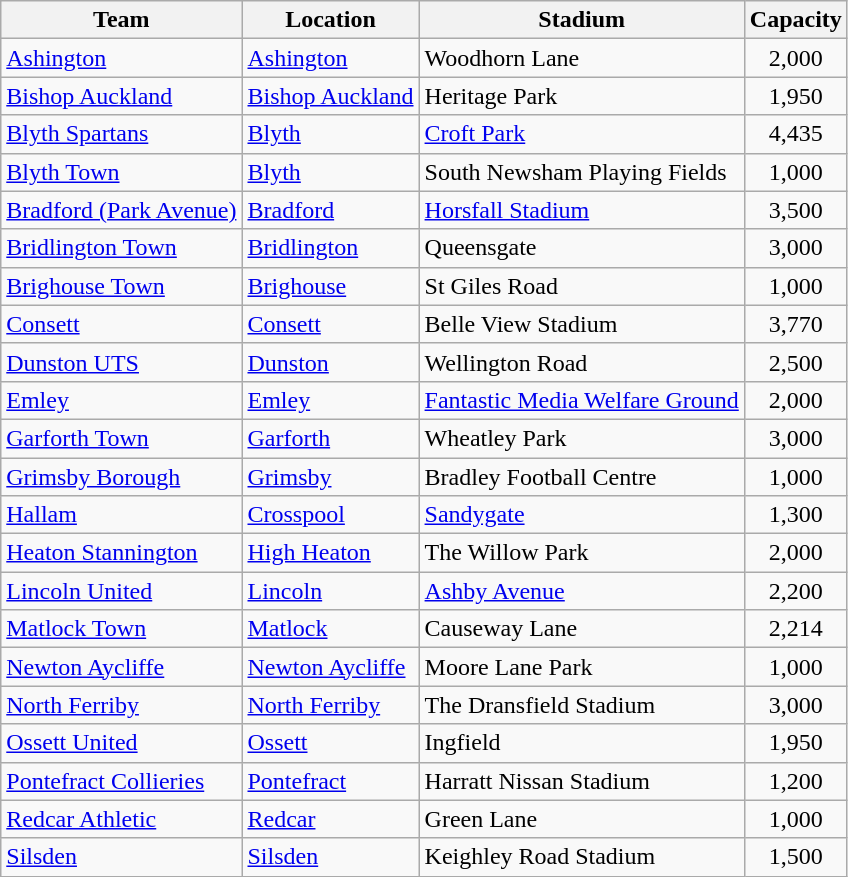<table class="wikitable sortable">
<tr>
<th>Team</th>
<th>Location</th>
<th>Stadium</th>
<th>Capacity</th>
</tr>
<tr>
<td><a href='#'>Ashington</a></td>
<td><a href='#'>Ashington</a></td>
<td>Woodhorn Lane</td>
<td align="center">2,000</td>
</tr>
<tr>
<td><a href='#'>Bishop Auckland</a></td>
<td><a href='#'>Bishop Auckland</a></td>
<td>Heritage Park</td>
<td align="center">1,950</td>
</tr>
<tr>
<td><a href='#'>Blyth Spartans</a></td>
<td><a href='#'>Blyth</a></td>
<td><a href='#'>Croft Park</a></td>
<td align="center">4,435</td>
</tr>
<tr>
<td><a href='#'>Blyth Town</a></td>
<td><a href='#'>Blyth</a></td>
<td>South Newsham Playing Fields</td>
<td align="center">1,000</td>
</tr>
<tr>
<td><a href='#'>Bradford (Park Avenue)</a></td>
<td><a href='#'>Bradford</a></td>
<td><a href='#'>Horsfall Stadium</a></td>
<td align="center">3,500</td>
</tr>
<tr>
<td><a href='#'>Bridlington Town</a></td>
<td><a href='#'>Bridlington</a></td>
<td>Queensgate</td>
<td align="center">3,000</td>
</tr>
<tr>
<td><a href='#'>Brighouse Town</a></td>
<td><a href='#'>Brighouse</a></td>
<td>St Giles Road</td>
<td align="center">1,000</td>
</tr>
<tr>
<td><a href='#'>Consett</a></td>
<td><a href='#'>Consett</a></td>
<td>Belle View Stadium</td>
<td align="center">3,770</td>
</tr>
<tr>
<td><a href='#'>Dunston UTS</a></td>
<td><a href='#'>Dunston</a></td>
<td>Wellington Road</td>
<td align="center">2,500</td>
</tr>
<tr>
<td><a href='#'>Emley</a></td>
<td><a href='#'>Emley</a></td>
<td><a href='#'>Fantastic Media Welfare Ground</a></td>
<td align="center">2,000</td>
</tr>
<tr>
<td><a href='#'>Garforth Town</a></td>
<td><a href='#'>Garforth</a></td>
<td>Wheatley Park</td>
<td align="center">3,000</td>
</tr>
<tr>
<td><a href='#'>Grimsby Borough</a></td>
<td><a href='#'>Grimsby</a></td>
<td>Bradley Football Centre</td>
<td align="center">1,000</td>
</tr>
<tr>
<td><a href='#'>Hallam</a></td>
<td><a href='#'>Crosspool</a></td>
<td><a href='#'>Sandygate</a></td>
<td align="center">1,300</td>
</tr>
<tr>
<td><a href='#'>Heaton Stannington</a></td>
<td><a href='#'>High Heaton</a></td>
<td>The Willow Park</td>
<td align="center">2,000</td>
</tr>
<tr>
<td><a href='#'>Lincoln United</a></td>
<td><a href='#'>Lincoln</a></td>
<td><a href='#'>Ashby Avenue</a></td>
<td align="center">2,200</td>
</tr>
<tr>
<td><a href='#'>Matlock Town</a></td>
<td><a href='#'>Matlock</a></td>
<td>Causeway Lane</td>
<td align="center">2,214</td>
</tr>
<tr>
<td><a href='#'>Newton Aycliffe</a></td>
<td><a href='#'>Newton Aycliffe</a></td>
<td>Moore Lane Park</td>
<td align="center">1,000</td>
</tr>
<tr>
<td><a href='#'>North Ferriby</a></td>
<td><a href='#'>North Ferriby</a></td>
<td>The Dransfield Stadium</td>
<td align="center">3,000</td>
</tr>
<tr>
<td><a href='#'>Ossett United</a></td>
<td><a href='#'>Ossett</a></td>
<td>Ingfield</td>
<td align="center">1,950</td>
</tr>
<tr>
<td><a href='#'>Pontefract Collieries</a></td>
<td><a href='#'>Pontefract</a></td>
<td>Harratt Nissan Stadium</td>
<td align="center">1,200</td>
</tr>
<tr>
<td><a href='#'>Redcar Athletic</a></td>
<td><a href='#'>Redcar</a></td>
<td>Green Lane</td>
<td align="center">1,000</td>
</tr>
<tr>
<td><a href='#'>Silsden</a></td>
<td><a href='#'>Silsden</a></td>
<td>Keighley Road Stadium</td>
<td align="center">1,500</td>
</tr>
</table>
